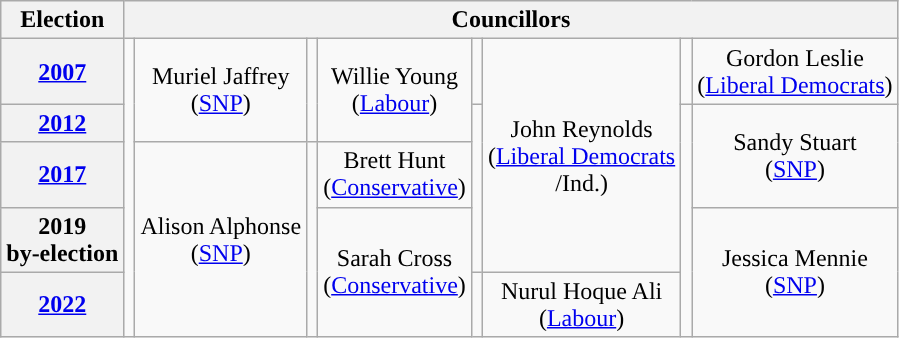<table class="wikitable" style="text-align:center">
<tr>
<th>Election</th>
<th colspan=8>Councillors</th>
</tr>
<tr>
<th><a href='#'>2007</a></th>
<td rowspan=5; style="background-color: "></td>
<td rowspan=2>Muriel Jaffrey<br>(<a href='#'>SNP</a>)</td>
<td rowspan=2; style="background-color: "></td>
<td rowspan=2>Willie Young<br>(<a href='#'>Labour</a>)</td>
<td rowspan=1; style="background-color: "></td>
<td rowspan=4>John Reynolds<br>(<a href='#'>Liberal Democrats</a><br>/Ind.)</td>
<td rowspan=1; style="background-color: "></td>
<td rowspan=1>Gordon Leslie<br>(<a href='#'>Liberal Democrats</a>)</td>
</tr>
<tr>
<th><a href='#'>2012</a></th>
<td rowspan=3; style="background-color: "></td>
<td rowspan=4; style="background-color: "></td>
<td rowspan=2>Sandy Stuart<br>(<a href='#'>SNP</a>)</td>
</tr>
<tr>
<th><a href='#'>2017</a></th>
<td rowspan=3>Alison Alphonse<br>(<a href='#'>SNP</a>)</td>
<td rowspan=3; style="background-color: "></td>
<td rowspan=1>Brett Hunt<br>(<a href='#'>Conservative</a>)</td>
</tr>
<tr>
<th>2019<br>by-election</th>
<td rowspan=2>Sarah Cross<br>(<a href='#'>Conservative</a>)</td>
<td rowspan=2>Jessica Mennie<br>(<a href='#'>SNP</a>)</td>
</tr>
<tr>
<th><a href='#'>2022</a></th>
<td rowspan=1; style="background-color: "></td>
<td rowspan=1>Nurul Hoque Ali<br>(<a href='#'>Labour</a>)</td>
</tr>
</table>
